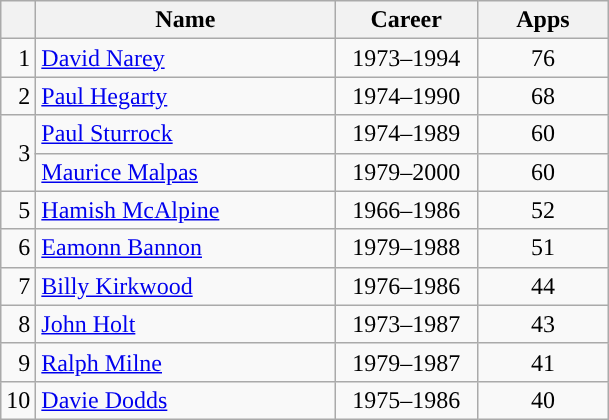<table class="wikitable" style="text-align: center;">
<tr>
<th></th>
<th style="width: 12em;">Name</th>
<th style="width: 5em;">     Career     </th>
<th style="width: 5em;">Apps</th>
</tr>
<tr>
<td style="text-align:right;">1</td>
<td style="text-align:left;"> <a href='#'>David Narey</a></td>
<td>1973–1994</td>
<td>76</td>
</tr>
<tr>
<td style="text-align:right;">2</td>
<td style="text-align:left;"> <a href='#'>Paul Hegarty</a></td>
<td>1974–1990</td>
<td>68</td>
</tr>
<tr>
<td style="text-align:right;" rowspan="2">3</td>
<td style="text-align:left;"> <a href='#'>Paul Sturrock</a></td>
<td>1974–1989</td>
<td>60</td>
</tr>
<tr>
<td style="text-align:left;"> <a href='#'>Maurice Malpas</a></td>
<td>1979–2000</td>
<td>60</td>
</tr>
<tr>
<td style="text-align:right;">5</td>
<td style="text-align:left;"> <a href='#'>Hamish McAlpine</a></td>
<td>1966–1986</td>
<td>52</td>
</tr>
<tr>
<td style="text-align:right;">6</td>
<td style="text-align:left;"> <a href='#'>Eamonn Bannon</a></td>
<td>1979–1988</td>
<td>51</td>
</tr>
<tr>
<td style="text-align:right;">7</td>
<td style="text-align:left;"> <a href='#'>Billy Kirkwood</a></td>
<td>1976–1986</td>
<td>44</td>
</tr>
<tr>
<td style="text-align:right;">8</td>
<td style="text-align:left;"> <a href='#'>John Holt</a></td>
<td>1973–1987</td>
<td>43</td>
</tr>
<tr>
<td style="text-align:right;">9</td>
<td style="text-align:left;"> <a href='#'>Ralph Milne</a></td>
<td>1979–1987</td>
<td>41</td>
</tr>
<tr>
<td style="text-align:right;">10</td>
<td style="text-align:left;"> <a href='#'>Davie Dodds</a></td>
<td>1975–1986</td>
<td>40</td>
</tr>
</table>
